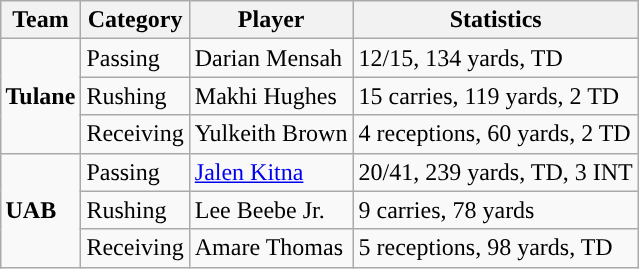<table class="wikitable" style="float: right;">
<tr>
<th>Team</th>
<th>Category</th>
<th>Player</th>
<th>Statistics</th>
</tr>
<tr>
<td rowspan=3><strong>Tulane</strong></td>
<td>Passing</td>
<td>Darian Mensah</td>
<td>12/15, 134 yards, TD</td>
</tr>
<tr>
<td>Rushing</td>
<td>Makhi Hughes</td>
<td>15 carries, 119 yards, 2 TD</td>
</tr>
<tr>
<td>Receiving</td>
<td>Yulkeith Brown</td>
<td>4 receptions, 60 yards, 2 TD</td>
</tr>
<tr>
<td rowspan=3><strong>UAB</strong></td>
<td>Passing</td>
<td><a href='#'>Jalen Kitna</a></td>
<td>20/41, 239 yards, TD, 3 INT</td>
</tr>
<tr>
<td>Rushing</td>
<td>Lee Beebe Jr.</td>
<td>9 carries, 78 yards</td>
</tr>
<tr>
<td>Receiving</td>
<td>Amare Thomas</td>
<td>5 receptions, 98 yards, TD</td>
</tr>
</table>
